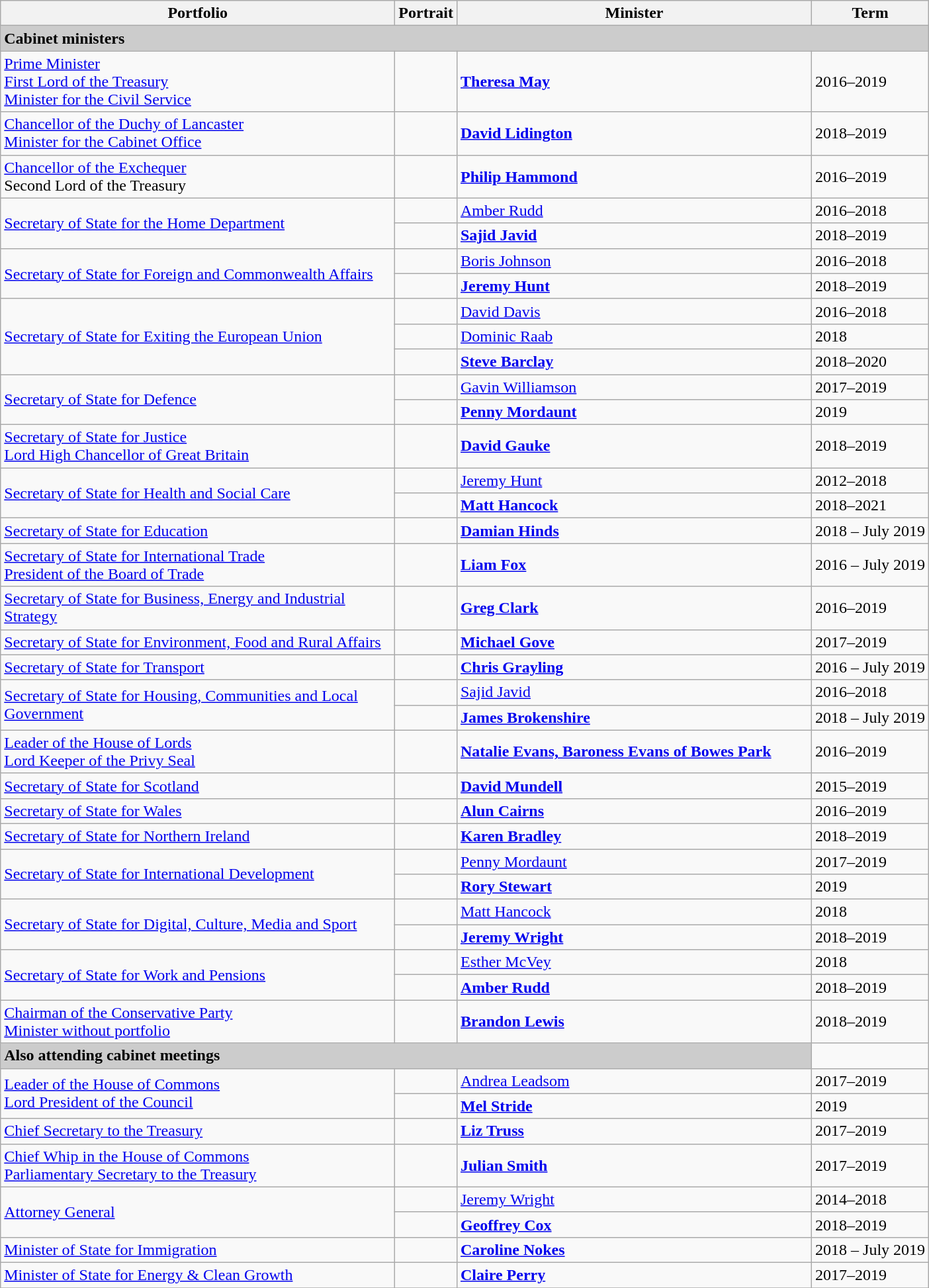<table class="wikitable">
<tr>
<th width=390>Portfolio</th>
<th>Portrait</th>
<th width=350>Minister</th>
<th>Term</th>
</tr>
<tr>
<td style="background:#cccccc;" colspan="4"><strong>Cabinet ministers</strong></td>
</tr>
<tr>
<td><a href='#'>Prime Minister</a><br><a href='#'>First Lord of the Treasury</a><br><a href='#'>Minister for the Civil Service</a></td>
<td></td>
<td><strong><a href='#'>Theresa May</a></strong></td>
<td>2016–2019</td>
</tr>
<tr>
<td><a href='#'>Chancellor of the Duchy of Lancaster</a><br><a href='#'>Minister for the Cabinet Office</a></td>
<td></td>
<td><strong><a href='#'>David Lidington</a></strong></td>
<td>2018–2019</td>
</tr>
<tr>
<td><a href='#'>Chancellor of the Exchequer</a><br>Second Lord of the Treasury</td>
<td></td>
<td><strong><a href='#'>Philip Hammond</a></strong></td>
<td>2016–2019</td>
</tr>
<tr>
<td rowspan=2><a href='#'>Secretary of State for the Home Department</a></td>
<td></td>
<td><a href='#'>Amber Rudd</a></td>
<td>2016–2018</td>
</tr>
<tr>
<td></td>
<td><strong><a href='#'>Sajid Javid</a></strong></td>
<td>2018–2019</td>
</tr>
<tr>
<td rowspan=2><a href='#'>Secretary of State for Foreign and Commonwealth Affairs</a></td>
<td></td>
<td><a href='#'>Boris Johnson</a></td>
<td>2016–2018</td>
</tr>
<tr>
<td></td>
<td><strong><a href='#'>Jeremy Hunt</a></strong></td>
<td>2018–2019</td>
</tr>
<tr>
<td rowspan=3><a href='#'>Secretary of State for Exiting the European Union</a></td>
<td></td>
<td><a href='#'>David Davis</a></td>
<td>2016–2018</td>
</tr>
<tr>
<td></td>
<td><a href='#'>Dominic Raab</a></td>
<td>2018</td>
</tr>
<tr>
<td></td>
<td><strong><a href='#'>Steve Barclay</a></strong></td>
<td>2018–2020</td>
</tr>
<tr>
<td rowspan=2><a href='#'>Secretary of State for Defence</a></td>
<td></td>
<td><a href='#'>Gavin Williamson</a></td>
<td>2017–2019</td>
</tr>
<tr>
<td></td>
<td><strong><a href='#'>Penny Mordaunt</a></strong></td>
<td>2019</td>
</tr>
<tr>
<td><a href='#'>Secretary of State for Justice</a><br><a href='#'>Lord High Chancellor of Great Britain</a></td>
<td></td>
<td><strong><a href='#'>David Gauke</a></strong></td>
<td>2018–2019</td>
</tr>
<tr>
<td rowspan=2><a href='#'>Secretary of State for Health and Social Care</a></td>
<td></td>
<td><a href='#'>Jeremy Hunt</a></td>
<td>2012–2018</td>
</tr>
<tr>
<td></td>
<td><strong><a href='#'>Matt Hancock</a></strong></td>
<td>2018–2021</td>
</tr>
<tr>
<td><a href='#'>Secretary of State for Education</a></td>
<td></td>
<td><strong><a href='#'>Damian Hinds</a></strong></td>
<td>2018 – July 2019</td>
</tr>
<tr>
<td><a href='#'>Secretary of State for International Trade</a><br><a href='#'>President of the Board of Trade</a></td>
<td></td>
<td><strong><a href='#'>Liam Fox</a></strong></td>
<td>2016 – July 2019</td>
</tr>
<tr>
<td><a href='#'>Secretary of State for Business, Energy and Industrial Strategy</a></td>
<td></td>
<td><strong><a href='#'>Greg Clark</a></strong></td>
<td>2016–2019</td>
</tr>
<tr>
<td><a href='#'>Secretary of State for Environment, Food and Rural Affairs</a></td>
<td></td>
<td><strong><a href='#'>Michael Gove</a></strong></td>
<td>2017–2019</td>
</tr>
<tr>
<td><a href='#'>Secretary of State for Transport</a></td>
<td></td>
<td><strong><a href='#'>Chris Grayling</a></strong></td>
<td>2016 – July 2019</td>
</tr>
<tr>
<td rowspan=2><a href='#'>Secretary of State for Housing, Communities and Local Government</a></td>
<td></td>
<td><a href='#'>Sajid Javid</a></td>
<td>2016–2018</td>
</tr>
<tr>
<td></td>
<td><strong><a href='#'>James Brokenshire</a></strong></td>
<td>2018 – July 2019</td>
</tr>
<tr>
<td><a href='#'>Leader of the House of Lords</a><br><a href='#'>Lord Keeper of the Privy Seal</a></td>
<td></td>
<td><strong><a href='#'>Natalie Evans, Baroness Evans of Bowes Park</a></strong></td>
<td>2016–2019</td>
</tr>
<tr>
<td><a href='#'>Secretary of State for Scotland</a></td>
<td></td>
<td><strong><a href='#'>David Mundell</a></strong></td>
<td>2015–2019</td>
</tr>
<tr>
<td><a href='#'>Secretary of State for Wales</a></td>
<td></td>
<td><strong><a href='#'>Alun Cairns</a></strong></td>
<td>2016–2019</td>
</tr>
<tr>
<td><a href='#'>Secretary of State for Northern Ireland</a></td>
<td></td>
<td><strong><a href='#'>Karen Bradley</a></strong></td>
<td>2018–2019</td>
</tr>
<tr>
<td rowspan=2><a href='#'>Secretary of State for International Development</a></td>
<td></td>
<td><a href='#'>Penny Mordaunt</a></td>
<td>2017–2019</td>
</tr>
<tr>
<td></td>
<td><strong><a href='#'>Rory Stewart</a></strong></td>
<td>2019</td>
</tr>
<tr>
<td rowspan=2><a href='#'>Secretary of State for Digital, Culture, Media and Sport</a></td>
<td></td>
<td><a href='#'>Matt Hancock</a></td>
<td>2018</td>
</tr>
<tr>
<td></td>
<td><strong><a href='#'>Jeremy Wright</a></strong></td>
<td>2018–2019</td>
</tr>
<tr>
<td rowspan=2><a href='#'>Secretary of State for Work and Pensions</a></td>
<td></td>
<td><a href='#'>Esther McVey</a></td>
<td>2018</td>
</tr>
<tr>
<td></td>
<td><strong><a href='#'>Amber Rudd</a></strong></td>
<td>2018–2019</td>
</tr>
<tr>
<td><a href='#'>Chairman of the Conservative Party</a><br><a href='#'>Minister without portfolio</a><br></td>
<td></td>
<td><strong><a href='#'>Brandon Lewis</a></strong></td>
<td>2018–2019</td>
</tr>
<tr>
<td style="background:#cccccc;" colspan="3"><strong>Also attending cabinet meetings</strong></td>
</tr>
<tr>
<td rowspan=2><a href='#'>Leader of the House of Commons</a><br><a href='#'>Lord President of the Council</a></td>
<td></td>
<td><a href='#'>Andrea Leadsom</a></td>
<td>2017–2019</td>
</tr>
<tr>
<td></td>
<td><strong><a href='#'>Mel Stride</a></strong></td>
<td>2019</td>
</tr>
<tr>
<td><a href='#'>Chief Secretary to the Treasury</a></td>
<td></td>
<td><strong><a href='#'>Liz Truss</a></strong></td>
<td>2017–2019</td>
</tr>
<tr>
<td><a href='#'>Chief Whip in the House of Commons</a><br><a href='#'>Parliamentary Secretary to the Treasury</a></td>
<td></td>
<td><strong><a href='#'>Julian Smith</a></strong></td>
<td>2017–2019</td>
</tr>
<tr>
<td rowspan=2><a href='#'>Attorney General</a></td>
<td></td>
<td><a href='#'>Jeremy Wright</a></td>
<td>2014–2018</td>
</tr>
<tr>
<td></td>
<td><strong><a href='#'>Geoffrey Cox</a></strong></td>
<td>2018–2019</td>
</tr>
<tr>
<td><a href='#'>Minister of State for Immigration</a></td>
<td></td>
<td><strong><a href='#'>Caroline Nokes</a></strong></td>
<td>2018 – July 2019</td>
</tr>
<tr>
<td><a href='#'>Minister of State for Energy & Clean Growth</a></td>
<td></td>
<td><strong><a href='#'>Claire Perry</a></strong></td>
<td>2017–2019</td>
</tr>
<tr>
</tr>
</table>
